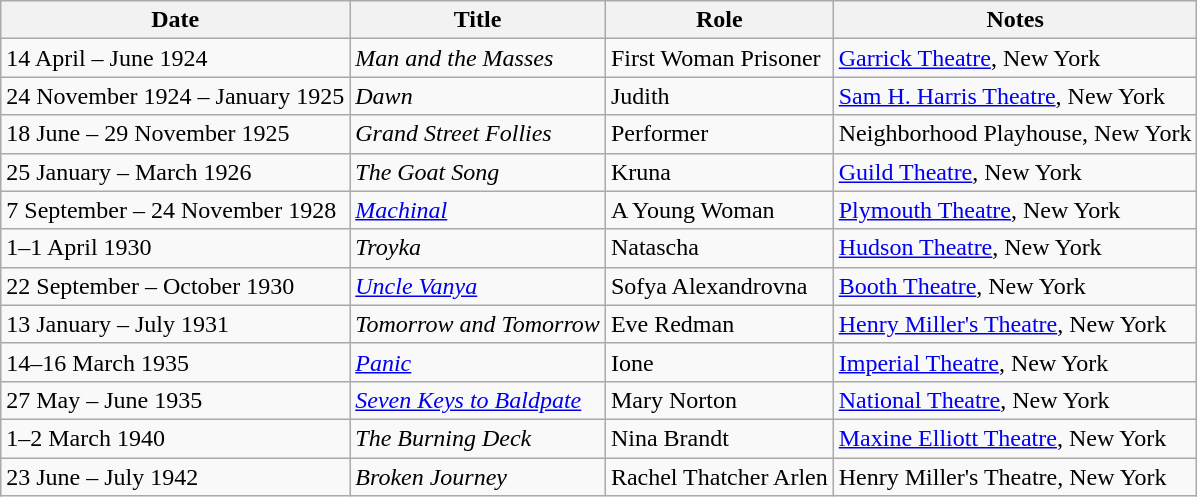<table class="wikitable">
<tr>
<th>Date</th>
<th>Title</th>
<th>Role</th>
<th>Notes</th>
</tr>
<tr>
<td>14 April – June 1924</td>
<td><em>Man and the Masses</em></td>
<td>First Woman Prisoner</td>
<td><a href='#'>Garrick Theatre</a>, New York</td>
</tr>
<tr>
<td>24 November 1924 – January 1925</td>
<td><em>Dawn</em></td>
<td>Judith</td>
<td><a href='#'>Sam H. Harris Theatre</a>, New York</td>
</tr>
<tr>
<td>18 June – 29 November 1925</td>
<td><em>Grand Street Follies</em></td>
<td>Performer</td>
<td>Neighborhood Playhouse, New York</td>
</tr>
<tr>
<td>25 January – March 1926</td>
<td><em>The Goat Song</em></td>
<td>Kruna</td>
<td><a href='#'>Guild Theatre</a>, New York</td>
</tr>
<tr>
<td>7 September – 24 November 1928</td>
<td><em><a href='#'>Machinal</a></em></td>
<td>A Young Woman</td>
<td><a href='#'>Plymouth Theatre</a>, New York</td>
</tr>
<tr>
<td>1–1 April 1930</td>
<td><em>Troyka</em></td>
<td>Natascha</td>
<td><a href='#'>Hudson Theatre</a>, New York</td>
</tr>
<tr>
<td>22 September – October 1930</td>
<td><em><a href='#'>Uncle Vanya</a></em></td>
<td>Sofya Alexandrovna</td>
<td><a href='#'>Booth Theatre</a>, New York</td>
</tr>
<tr>
<td>13 January – July 1931</td>
<td><em>Tomorrow and Tomorrow</em></td>
<td>Eve Redman</td>
<td><a href='#'>Henry Miller's Theatre</a>, New York</td>
</tr>
<tr>
<td>14–16 March 1935</td>
<td><em><a href='#'>Panic</a></em></td>
<td>Ione</td>
<td><a href='#'>Imperial Theatre</a>, New York</td>
</tr>
<tr>
<td>27 May – June 1935</td>
<td><em><a href='#'>Seven Keys to Baldpate</a></em></td>
<td>Mary Norton</td>
<td><a href='#'>National Theatre</a>, New York</td>
</tr>
<tr>
<td>1–2 March 1940</td>
<td><em>The Burning Deck</em></td>
<td>Nina Brandt</td>
<td><a href='#'>Maxine Elliott Theatre</a>, New York</td>
</tr>
<tr>
<td>23 June – July 1942</td>
<td><em>Broken Journey</em></td>
<td>Rachel Thatcher Arlen</td>
<td>Henry Miller's Theatre, New York</td>
</tr>
</table>
